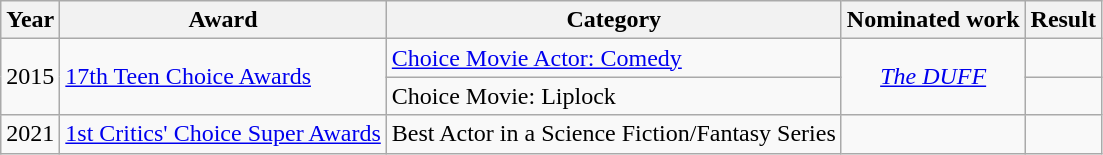<table class="wikitable sortable">
<tr>
<th>Year</th>
<th>Award</th>
<th>Category</th>
<th>Nominated work</th>
<th>Result</th>
</tr>
<tr>
<td rowspan="2">2015</td>
<td rowspan="2"><a href='#'>17th Teen Choice Awards</a></td>
<td><a href='#'>Choice Movie Actor: Comedy</a></td>
<td rowspan="2" style="text-align:center;"><em><a href='#'>The DUFF</a></em></td>
<td></td>
</tr>
<tr>
<td>Choice Movie: Liplock </td>
<td></td>
</tr>
<tr>
<td>2021</td>
<td><a href='#'>1st Critics' Choice Super Awards</a></td>
<td>Best Actor in a Science Fiction/Fantasy Series</td>
<td></td>
<td></td>
</tr>
</table>
